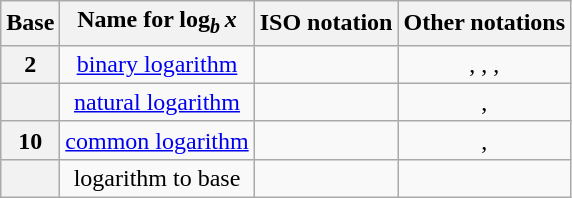<table class="wikitable" style="text-align:center;">
<tr>
<th scope="col">Base </th>
<th scope="col">Name for log<sub><em>b</em></sub> <em>x</em></th>
<th scope="col">ISO notation</th>
<th scope="col">Other notations</th>
</tr>
<tr>
<th scope="row">2</th>
<td><a href='#'>binary logarithm</a></td>
<td> </td>
<td>, , , </td>
</tr>
<tr>
<th scope="row"></th>
<td><a href='#'>natural logarithm</a></td>
<td> </td>
<td>, </td>
</tr>
<tr>
<th scope="row">10</th>
<td><a href='#'>common logarithm</a></td>
<td></td>
<td>, </td>
</tr>
<tr>
<th scope="row"></th>
<td>logarithm to base </td>
<td></td>
<td></td>
</tr>
</table>
